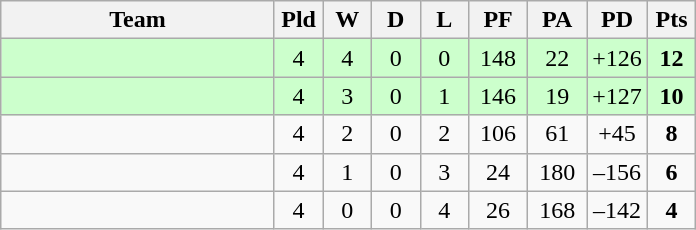<table class="wikitable" style="text-align:center;">
<tr>
<th width=175>Team</th>
<th width=25 abbr="Played">Pld</th>
<th width=25 abbr="Won">W</th>
<th width=25 abbr="Drawn">D</th>
<th width=25 abbr="Lost">L</th>
<th width=32 abbr="Points for">PF</th>
<th width=32 abbr="Points against">PA</th>
<th width=32 abbr="Points difference">PD</th>
<th width=25 abbr="Points">Pts</th>
</tr>
<tr bgcolor=ccffcc>
<td align=left></td>
<td>4</td>
<td>4</td>
<td>0</td>
<td>0</td>
<td>148</td>
<td>22</td>
<td>+126</td>
<td><strong>12</strong></td>
</tr>
<tr bgcolor=ccffcc>
<td align=left></td>
<td>4</td>
<td>3</td>
<td>0</td>
<td>1</td>
<td>146</td>
<td>19</td>
<td>+127</td>
<td><strong>10</strong></td>
</tr>
<tr>
<td align=left></td>
<td>4</td>
<td>2</td>
<td>0</td>
<td>2</td>
<td>106</td>
<td>61</td>
<td>+45</td>
<td><strong>8</strong></td>
</tr>
<tr>
<td align=left></td>
<td>4</td>
<td>1</td>
<td>0</td>
<td>3</td>
<td>24</td>
<td>180</td>
<td>–156</td>
<td><strong>6</strong></td>
</tr>
<tr>
<td align=left></td>
<td>4</td>
<td>0</td>
<td>0</td>
<td>4</td>
<td>26</td>
<td>168</td>
<td>–142</td>
<td><strong>4</strong></td>
</tr>
</table>
